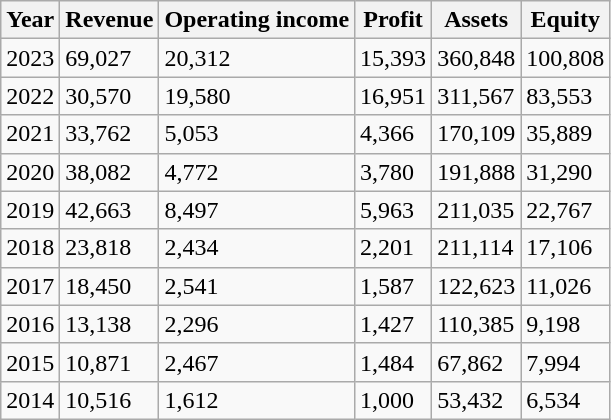<table class="wikitable">
<tr>
<th>Year</th>
<th>Revenue</th>
<th>Operating income</th>
<th>Profit</th>
<th>Assets</th>
<th>Equity</th>
</tr>
<tr>
<td>2023</td>
<td>69,027</td>
<td>20,312</td>
<td>15,393</td>
<td>360,848</td>
<td>100,808</td>
</tr>
<tr>
<td>2022</td>
<td>30,570</td>
<td>19,580</td>
<td>16,951</td>
<td>311,567</td>
<td>83,553</td>
</tr>
<tr>
<td>2021</td>
<td>33,762</td>
<td>5,053</td>
<td>4,366</td>
<td>170,109</td>
<td>35,889</td>
</tr>
<tr>
<td>2020</td>
<td>38,082</td>
<td>4,772</td>
<td>3,780</td>
<td>191,888</td>
<td>31,290</td>
</tr>
<tr>
<td>2019</td>
<td>42,663</td>
<td>8,497</td>
<td>5,963</td>
<td>211,035</td>
<td>22,767</td>
</tr>
<tr>
<td>2018</td>
<td>23,818</td>
<td>2,434</td>
<td>2,201</td>
<td>211,114</td>
<td>17,106</td>
</tr>
<tr>
<td>2017</td>
<td>18,450</td>
<td>2,541</td>
<td>1,587</td>
<td>122,623</td>
<td>11,026</td>
</tr>
<tr>
<td>2016</td>
<td>13,138</td>
<td>2,296</td>
<td>1,427</td>
<td>110,385</td>
<td>9,198</td>
</tr>
<tr>
<td>2015</td>
<td>10,871</td>
<td>2,467</td>
<td>1,484</td>
<td>67,862</td>
<td>7,994</td>
</tr>
<tr>
<td>2014</td>
<td>10,516</td>
<td>1,612</td>
<td>1,000</td>
<td>53,432</td>
<td>6,534</td>
</tr>
</table>
